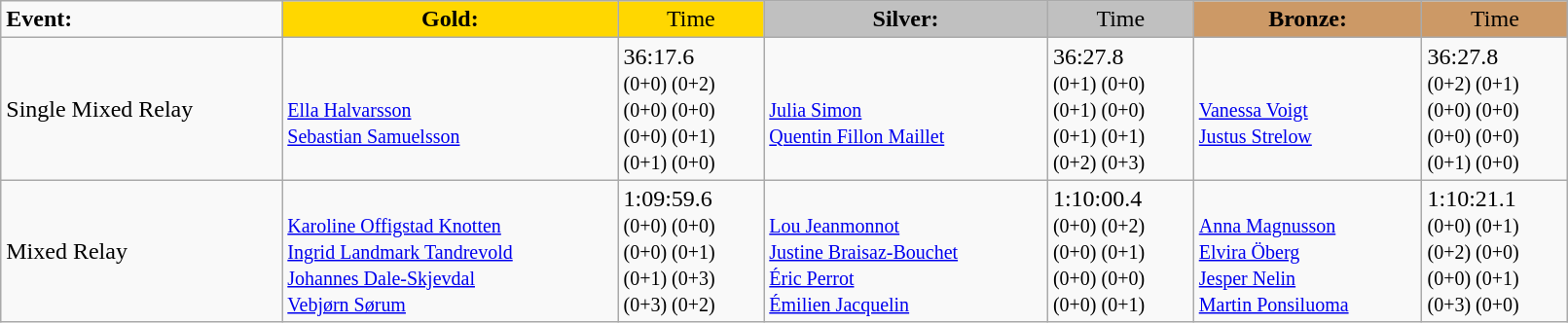<table class="wikitable" width=85%>
<tr>
<td><strong>Event:</strong></td>
<td style="text-align:center;background-color:gold;"><strong>Gold:</strong></td>
<td style="text-align:center;background-color:gold;">Time</td>
<td style="text-align:center;background-color:silver;"><strong>Silver:</strong></td>
<td style="text-align:center;background-color:silver;">Time</td>
<td style="text-align:center;background-color:#CC9966;"><strong>Bronze:</strong></td>
<td style="text-align:center;background-color:#CC9966;">Time</td>
</tr>
<tr>
<td>Single Mixed Relay</td>
<td><strong></strong><br><small><a href='#'>Ella Halvarsson</a><br><a href='#'>Sebastian Samuelsson</a></small></td>
<td>36:17.6<br><small>(0+0) (0+2)<br>(0+0) (0+0)<br>(0+0) (0+1)<br>(0+1) (0+0)<br></small></td>
<td><br><small><a href='#'>Julia Simon</a><br><a href='#'>Quentin Fillon Maillet</a></small></td>
<td>36:27.8<br><small>(0+1) (0+0)<br>(0+1) (0+0)<br>(0+1) (0+1)<br>(0+2) (0+3)</small></td>
<td><br><small><a href='#'>Vanessa Voigt</a><br><a href='#'>Justus Strelow</a></small></td>
<td>36:27.8<br><small>(0+2) (0+1)<br>(0+0) (0+0)<br>(0+0) (0+0)<br>(0+1) (0+0)<br></small></td>
</tr>
<tr>
<td>Mixed Relay</td>
<td><strong></strong><br><small><a href='#'>Karoline Offigstad Knotten</a><br><a href='#'>Ingrid Landmark Tandrevold</a><br><a href='#'>Johannes Dale-Skjevdal</a><br><a href='#'>Vebjørn Sørum</a></small></td>
<td>1:09:59.6<br><small>(0+0) (0+0)<br>(0+0) (0+1)<br>(0+1) (0+3)<br>(0+3) (0+2)<br></small></td>
<td><br><small><a href='#'>Lou Jeanmonnot</a><br><a href='#'>Justine Braisaz-Bouchet</a><br><a href='#'>Éric Perrot</a><br><a href='#'>Émilien Jacquelin</a></small></td>
<td>1:10:00.4<br><small>(0+0) (0+2)<br>(0+0) (0+1)<br>(0+0) (0+0)<br>(0+0) (0+1)</small></td>
<td><br><small><a href='#'>Anna Magnusson</a><br><a href='#'>Elvira Öberg</a><br><a href='#'>Jesper Nelin</a><br><a href='#'>Martin Ponsiluoma</a></small></td>
<td>1:10:21.1<br><small>(0+0) (0+1)<br>(0+2) (0+0)<br>(0+0) (0+1)<br>(0+3) (0+0)<br></small></td>
</tr>
</table>
